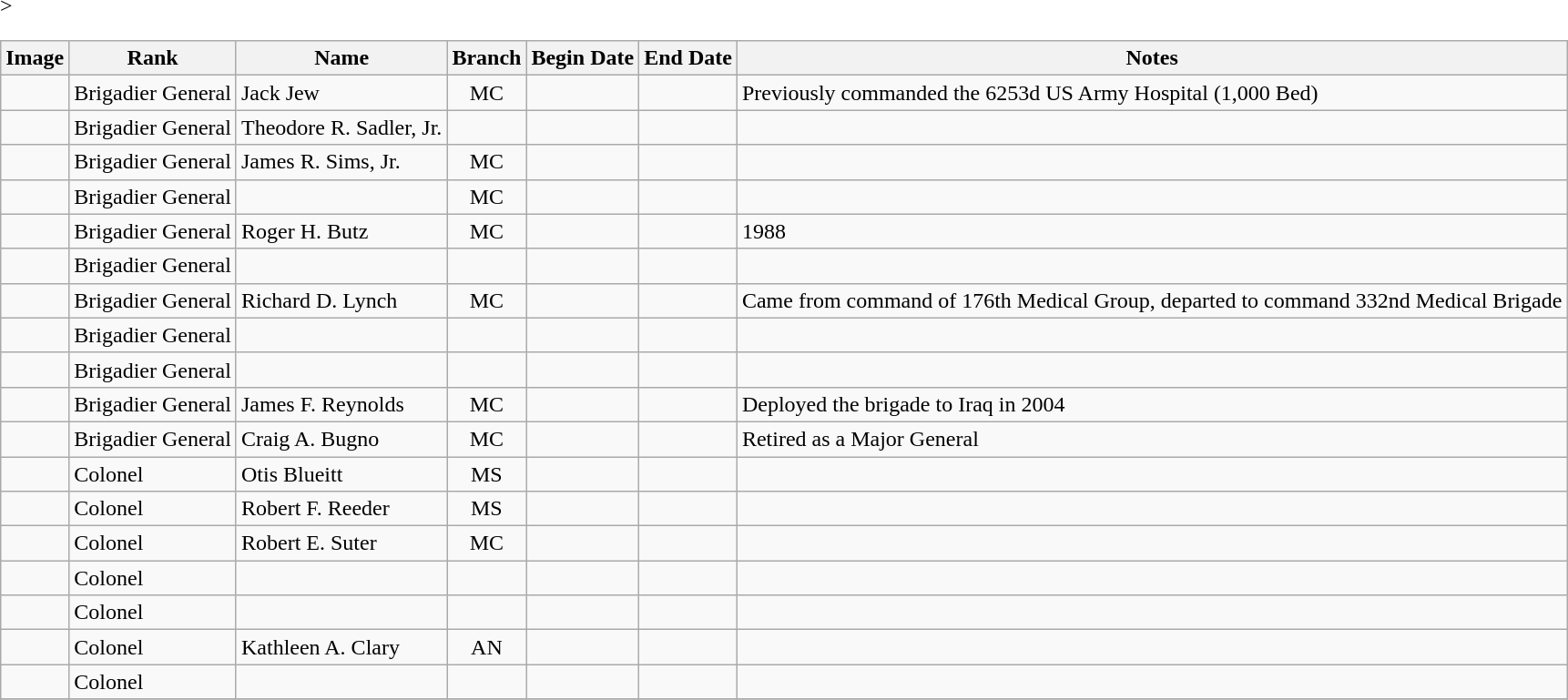<table class="wikitable sortable">
<tr>
<th class=unsortable>Image</th>
<th class=unsortable>Rank</th>
<th>Name</th>
<th>Branch</th>
<th>Begin Date</th>
<th>End Date</th>
<th class=unsortable>Notes</th>
</tr>
<tr>
<td></td>
<td>Brigadier General</td>
<td Sortname>Jack Jew</td>
<td align=center>MC</td>
<td align=center></td>
<td align=center></td>
<td>Previously commanded the 6253d US Army Hospital (1,000 Bed)</td>
</tr>
<tr>
<td></td>
<td>Brigadier General</td>
<td Sortname>Theodore R. Sadler, Jr.</td>
<td align=center></td>
<td align=center></td>
<td align=center></td>
<td></td>
</tr>
<tr>
<td></td>
<td>Brigadier General</td>
<td Sortname>James R. Sims, Jr.</td>
<td align=center>MC</td>
<td align=center></td>
<td align=center></td>
<td></td>
</tr>
<tr>
<td></td>
<td>Brigadier General</td>
<td Sortname></td>
<td align=center>MC</td>
<td align=center></td>
<td align=center></td>
<td></td>
</tr>
<tr>
<td></td>
<td>Brigadier General</td>
<td Sortname>Roger H. Butz</td>
<td align=center>MC</td>
<td align=center></td>
<td align=center></td>
<td>1988</td>
</tr>
<tr>
<td></td>
<td>Brigadier General</td>
<td Sortname></td>
<td align=center></td>
<td align=center></td>
<td align=center></td>
<td></td>
</tr>
<tr>
<td></td>
<td>Brigadier General</td>
<td Sortname>Richard D. Lynch</td>
<td align=center>MC</td>
<td align=center></td>
<td align=center></td>
<td>Came from command of 176th Medical Group, departed to command 332nd Medical Brigade</td>
</tr>
<tr>
<td></td>
<td>Brigadier General</td>
<td Sortname></td>
<td align=center></td>
<td align=center></td>
<td align=center></td>
<td></td>
</tr>
<tr>
<td></td>
<td>Brigadier General</td>
<td Sortname></td>
<td align=center></td>
<td align=center></td>
<td align=center></td>
<td></td>
</tr>
<tr>
<td></td>
<td>Brigadier General</td>
<td Sortname>James F. Reynolds</td>
<td align=center>MC</td>
<td align=center></td>
<td align=center></td>
<td>Deployed the brigade to Iraq in 2004</td>
</tr>
<tr>
<td></td>
<td>Brigadier General</td>
<td Sortname>Craig A. Bugno</td>
<td align=center>MC</td>
<td align=center></td>
<td align=center></td>
<td>Retired as a Major General</td>
</tr>
<tr>
<td></td>
<td>Colonel</td>
<td Sortname>Otis Blueitt</td>
<td align=center>MS</td>
<td align=center></td>
<td align=center></td>
<td></td>
</tr>
<tr>
<td></td>
<td>Colonel</td>
<td Sortname>Robert F. Reeder</td>
<td align=center>MS</td>
<td align=center></td>
<td align=center></td>
<td></td>
</tr>
<tr>
<td></td>
<td>Colonel</td>
<td Sortname>Robert E. Suter</td>
<td align=center>MC</td>
<td align=center></td>
<td align=center></td>
<td></td>
</tr>
<tr>
<td></td>
<td>Colonel</td>
<td Sortname></td>
<td align=center></td>
<td align=center></td>
<td align=center></td>
<td></td>
</tr>
<tr>
<td></td>
<td>Colonel</td>
<td Sortname></td>
<td align=center></td>
<td align=center></td>
<td align=center></td>
<td></td>
</tr>
<tr>
<td></td>
<td>Colonel</td>
<td Sortname>Kathleen A. Clary</td>
<td align=center>AN</td>
<td align=center></td>
<td align=center></td>
<td></td>
</tr>
<tr>
<td></td>
<td>Colonel</td>
<td Sortname></td>
<td align=center></td>
<td align=center></td>
<td align=center></td>
<td></td>
</tr>
<tr -->>
</tr>
</table>
